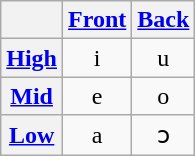<table class="wikitable" style="text-align:center">
<tr>
<th></th>
<th><a href='#'>Front</a></th>
<th><a href='#'>Back</a></th>
</tr>
<tr>
<th><a href='#'>High</a></th>
<td>i</td>
<td>u</td>
</tr>
<tr>
<th><a href='#'>Mid</a></th>
<td>e</td>
<td>o</td>
</tr>
<tr>
<th><a href='#'>Low</a></th>
<td>a</td>
<td>ɔ</td>
</tr>
</table>
